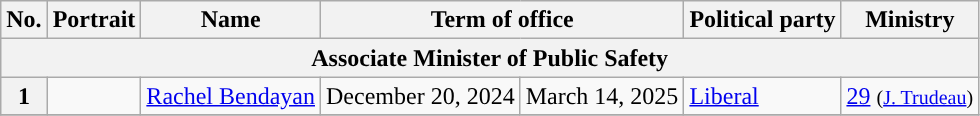<table class="wikitable">
<tr>
<th>No.</th>
<th>Portrait</th>
<th>Name</th>
<th colspan=2>Term of office</th>
<th>Political party</th>
<th>Ministry</th>
</tr>
<tr>
<th colspan=7>Associate Minister of Public Safety</th>
</tr>
<tr>
<th style="background:">1</th>
<td></td>
<td><a href='#'>Rachel Bendayan</a></td>
<td>December 20, 2024</td>
<td>March 14, 2025</td>
<td><a href='#'>Liberal</a></td>
<td><a href='#'>29</a> <small>(<a href='#'>J. Trudeau</a>)</small></td>
</tr>
<tr>
</tr>
</table>
